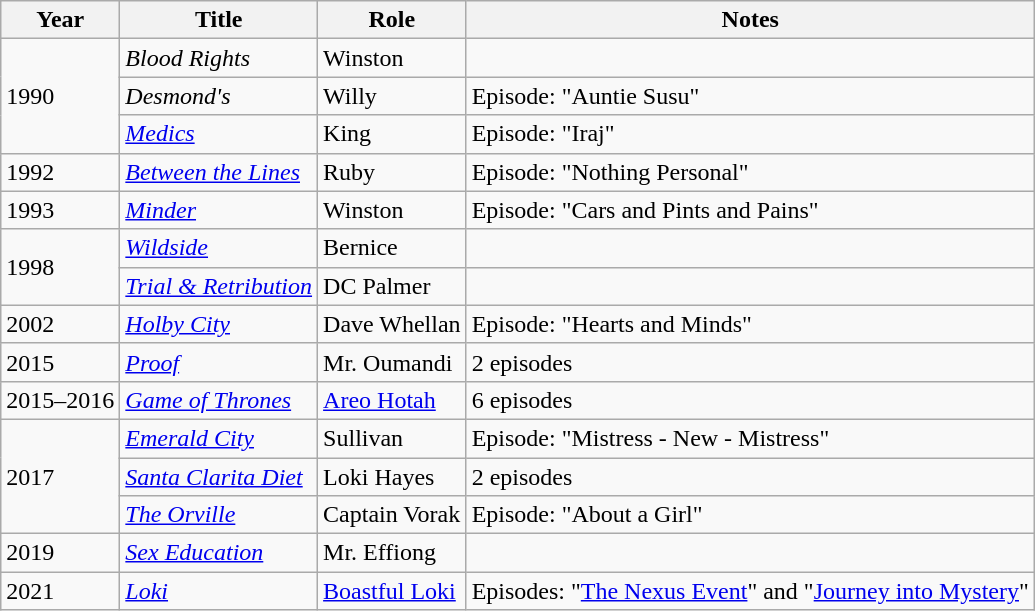<table class="wikitable sortable">
<tr>
<th>Year</th>
<th>Title</th>
<th>Role</th>
<th>Notes</th>
</tr>
<tr>
<td rowspan="3">1990</td>
<td><em>Blood Rights</em></td>
<td>Winston</td>
<td></td>
</tr>
<tr>
<td><em>Desmond's</em></td>
<td>Willy</td>
<td>Episode: "Auntie Susu"</td>
</tr>
<tr>
<td><em><a href='#'>Medics</a></em></td>
<td>King</td>
<td>Episode: "Iraj"</td>
</tr>
<tr>
<td>1992</td>
<td><em><a href='#'>Between the Lines</a></em></td>
<td>Ruby</td>
<td>Episode: "Nothing Personal"</td>
</tr>
<tr>
<td>1993</td>
<td><em><a href='#'>Minder</a></em></td>
<td>Winston</td>
<td>Episode: "Cars and Pints and Pains"</td>
</tr>
<tr>
<td rowspan="2">1998</td>
<td><em><a href='#'>Wildside</a></em></td>
<td>Bernice</td>
<td></td>
</tr>
<tr>
<td><em><a href='#'>Trial & Retribution</a></em></td>
<td>DC Palmer</td>
<td></td>
</tr>
<tr>
<td>2002</td>
<td><em><a href='#'>Holby City</a></em></td>
<td>Dave Whellan</td>
<td>Episode: "Hearts and Minds"</td>
</tr>
<tr>
<td>2015</td>
<td><em><a href='#'>Proof</a></em></td>
<td>Mr. Oumandi</td>
<td>2 episodes</td>
</tr>
<tr>
<td>2015–2016</td>
<td><em><a href='#'>Game of Thrones</a></em></td>
<td><a href='#'>Areo Hotah</a></td>
<td>6 episodes</td>
</tr>
<tr>
<td rowspan="3">2017</td>
<td><em><a href='#'>Emerald City</a></em></td>
<td>Sullivan</td>
<td>Episode: "Mistress - New - Mistress"</td>
</tr>
<tr>
<td><em><a href='#'>Santa Clarita Diet</a></em></td>
<td>Loki Hayes</td>
<td>2 episodes</td>
</tr>
<tr>
<td><em><a href='#'>The Orville</a></em></td>
<td>Captain Vorak</td>
<td>Episode: "About a Girl"</td>
</tr>
<tr>
<td>2019</td>
<td><em><a href='#'>Sex Education</a></em></td>
<td>Mr. Effiong</td>
<td></td>
</tr>
<tr>
<td>2021</td>
<td><em><a href='#'>Loki</a></em></td>
<td><a href='#'>Boastful Loki</a></td>
<td>Episodes: "<a href='#'>The Nexus Event</a>" and "<a href='#'>Journey into Mystery</a>"</td>
</tr>
</table>
